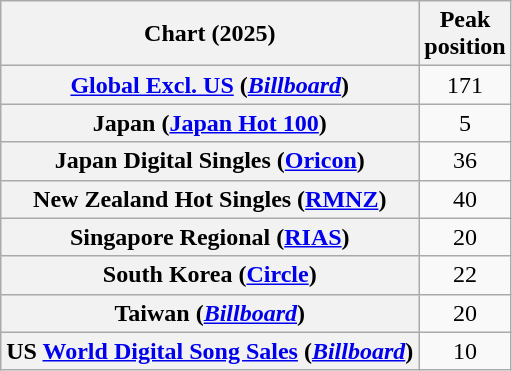<table class="wikitable sortable plainrowheaders" style="text-align:center">
<tr>
<th scope="col">Chart (2025)</th>
<th scope="col">Peak<br>position</th>
</tr>
<tr>
<th scope="row"><a href='#'>Global Excl. US</a> (<em><a href='#'>Billboard</a></em>)</th>
<td>171</td>
</tr>
<tr>
<th scope="row">Japan (<a href='#'>Japan Hot 100</a>)</th>
<td>5</td>
</tr>
<tr>
<th scope="row">Japan Digital Singles (<a href='#'>Oricon</a>)</th>
<td>36</td>
</tr>
<tr>
<th scope="row">New Zealand Hot Singles (<a href='#'>RMNZ</a>)</th>
<td>40</td>
</tr>
<tr>
<th scope="row">Singapore Regional (<a href='#'>RIAS</a>)</th>
<td>20</td>
</tr>
<tr>
<th scope="row">South Korea (<a href='#'>Circle</a>)</th>
<td>22</td>
</tr>
<tr>
<th scope="row">Taiwan (<em><a href='#'>Billboard</a></em>)</th>
<td>20</td>
</tr>
<tr>
<th scope="row">US <a href='#'>World Digital Song Sales</a> (<em><a href='#'>Billboard</a></em>)</th>
<td>10</td>
</tr>
</table>
